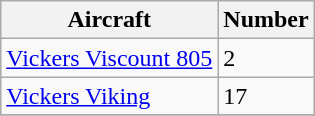<table class="wikitable">
<tr>
<th>Aircraft</th>
<th>Number</th>
</tr>
<tr>
<td><a href='#'>Vickers Viscount 805</a></td>
<td>2</td>
</tr>
<tr>
<td><a href='#'>Vickers Viking</a></td>
<td>17</td>
</tr>
<tr>
</tr>
</table>
